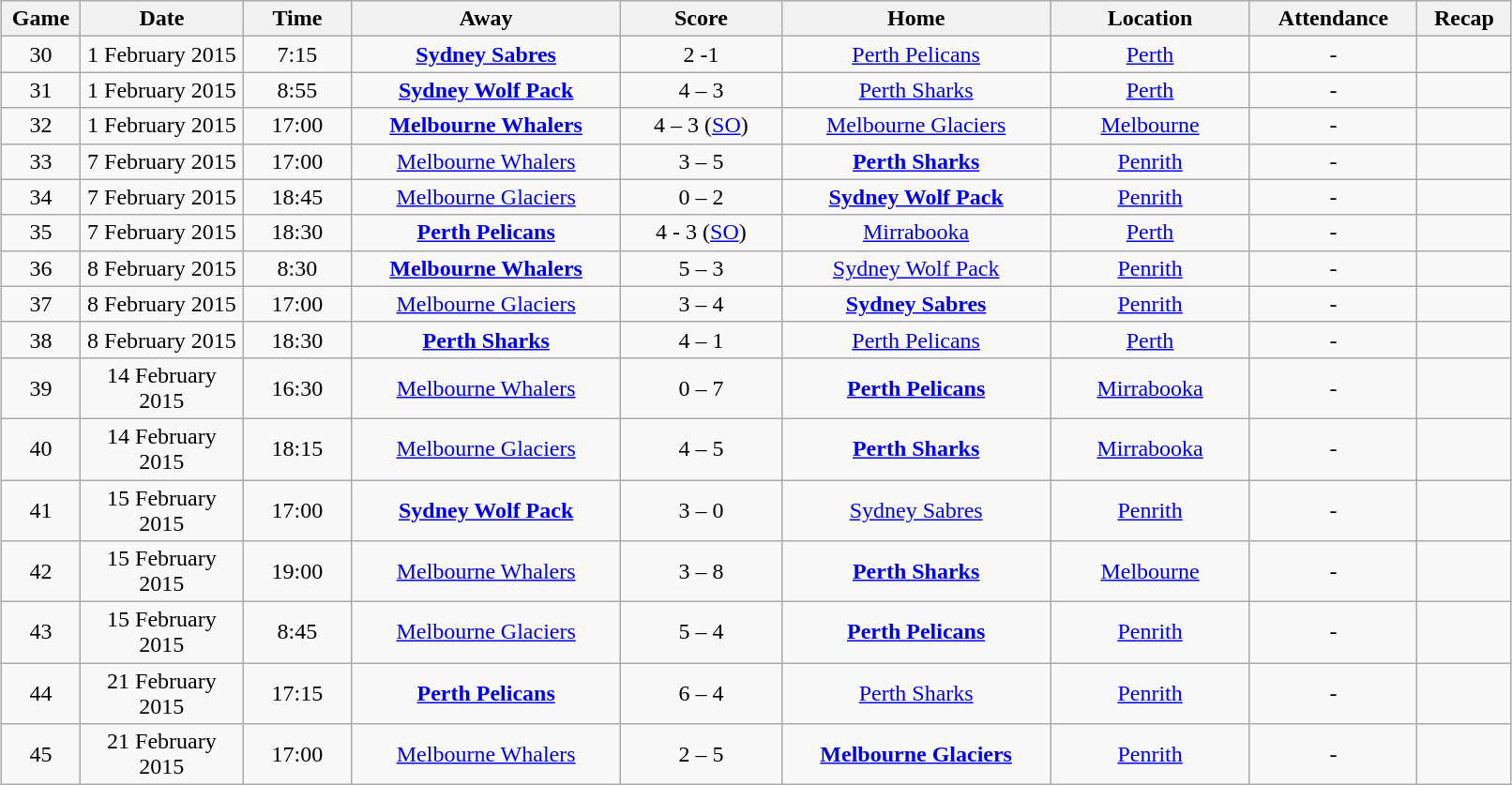<table class="wikitable" width="85%" style="margin: 1em auto 1em auto">
<tr>
<th width="1%">Game</th>
<th width="6%">Date</th>
<th width="4%">Time</th>
<th width="10%">Away</th>
<th width="6%">Score</th>
<th width="10%">Home</th>
<th width="7%">Location</th>
<th width="4%">Attendance</th>
<th width="2%">Recap</th>
</tr>
<tr align="center">
<td>30</td>
<td>1 February 2015</td>
<td>7:15</td>
<td><strong><a href='#'>Sydney Sabres</a></strong></td>
<td>2 -1</td>
<td><a href='#'>Perth Pelicans</a></td>
<td><a href='#'>Perth</a></td>
<td>-</td>
<td></td>
</tr>
<tr align="center">
<td>31</td>
<td>1 February 2015</td>
<td>8:55</td>
<td><strong><a href='#'>Sydney Wolf Pack</a></strong></td>
<td>4 – 3</td>
<td><a href='#'>Perth Sharks</a></td>
<td><a href='#'>Perth</a></td>
<td>-</td>
<td></td>
</tr>
<tr align="center">
<td>32</td>
<td>1 February 2015</td>
<td>17:00</td>
<td><strong><a href='#'>Melbourne Whalers</a></strong></td>
<td>4 – 3 (<a href='#'>SO</a>)</td>
<td><a href='#'>Melbourne Glaciers</a></td>
<td><a href='#'>Melbourne</a></td>
<td>-</td>
<td></td>
</tr>
<tr align="center">
<td>33</td>
<td>7 February 2015</td>
<td>17:00</td>
<td><a href='#'>Melbourne Whalers</a></td>
<td>3 – 5</td>
<td><strong><a href='#'>Perth Sharks</a></strong></td>
<td><a href='#'>Penrith</a></td>
<td>-</td>
<td></td>
</tr>
<tr align="center">
<td>34</td>
<td>7 February 2015</td>
<td>18:45</td>
<td><a href='#'>Melbourne Glaciers</a></td>
<td>0 – 2</td>
<td><strong><a href='#'>Sydney Wolf Pack</a></strong></td>
<td><a href='#'>Penrith</a></td>
<td>-</td>
<td></td>
</tr>
<tr align="center">
<td>35</td>
<td>7 February 2015</td>
<td>18:30</td>
<td><strong><a href='#'>Perth Pelicans</a></strong></td>
<td>4 - 3  (<a href='#'>SO</a>)</td>
<td><a href='#'>Mirrabooka</a></td>
<td><a href='#'>Perth</a></td>
<td>-</td>
<td></td>
</tr>
<tr align="center">
<td>36</td>
<td>8 February 2015</td>
<td>8:30</td>
<td><strong><a href='#'>Melbourne Whalers</a></strong></td>
<td>5 – 3</td>
<td><a href='#'>Sydney Wolf Pack</a></td>
<td><a href='#'>Penrith</a></td>
<td>-</td>
<td></td>
</tr>
<tr align="center">
<td>37</td>
<td>8 February 2015</td>
<td>17:00</td>
<td><a href='#'>Melbourne Glaciers</a></td>
<td>3 – 4</td>
<td><strong><a href='#'>Sydney Sabres</a></strong></td>
<td><a href='#'>Penrith</a></td>
<td>-</td>
<td></td>
</tr>
<tr align="center">
<td>38</td>
<td>8 February 2015</td>
<td>18:30</td>
<td><strong><a href='#'>Perth Sharks</a></strong></td>
<td>4 – 1</td>
<td><a href='#'>Perth Pelicans</a></td>
<td><a href='#'>Perth</a></td>
<td>-</td>
<td></td>
</tr>
<tr align="center">
<td>39</td>
<td>14 February 2015</td>
<td>16:30</td>
<td><a href='#'>Melbourne Whalers</a></td>
<td>0 – 7</td>
<td><strong><a href='#'>Perth Pelicans</a></strong></td>
<td><a href='#'>Mirrabooka</a></td>
<td>-</td>
<td></td>
</tr>
<tr align="center">
<td>40</td>
<td>14 February 2015</td>
<td>18:15</td>
<td><a href='#'>Melbourne Glaciers</a></td>
<td>4 – 5</td>
<td><strong><a href='#'>Perth Sharks</a></strong></td>
<td><a href='#'>Mirrabooka</a></td>
<td>-</td>
<td></td>
</tr>
<tr align="center">
<td>41</td>
<td>15 February 2015</td>
<td>17:00</td>
<td><strong><a href='#'>Sydney Wolf Pack</a></strong></td>
<td>3 – 0</td>
<td><a href='#'>Sydney Sabres</a></td>
<td><a href='#'>Penrith</a></td>
<td>-</td>
<td></td>
</tr>
<tr align="center">
<td>42</td>
<td>15 February 2015</td>
<td>19:00</td>
<td><a href='#'>Melbourne Whalers</a></td>
<td>3 – 8</td>
<td><strong><a href='#'>Perth Sharks</a></strong></td>
<td><a href='#'>Melbourne</a></td>
<td>-</td>
<td></td>
</tr>
<tr align="center">
<td>43</td>
<td>15 February 2015</td>
<td>8:45</td>
<td><a href='#'>Melbourne Glaciers</a></td>
<td>5 – 4</td>
<td><strong><a href='#'>Perth Pelicans</a></strong></td>
<td><a href='#'>Penrith</a></td>
<td>-</td>
<td></td>
</tr>
<tr align="center">
<td>44</td>
<td>21 February 2015</td>
<td>17:15</td>
<td><strong><a href='#'>Perth Pelicans</a></strong></td>
<td>6 – 4</td>
<td><a href='#'>Perth Sharks</a></td>
<td><a href='#'>Penrith</a></td>
<td>-</td>
<td></td>
</tr>
<tr align="center">
<td>45</td>
<td>21 February 2015</td>
<td>17:00</td>
<td><a href='#'>Melbourne Whalers</a></td>
<td>2 – 5</td>
<td><strong><a href='#'>Melbourne Glaciers</a></strong></td>
<td><a href='#'>Penrith</a></td>
<td>-</td>
<td></td>
</tr>
</table>
